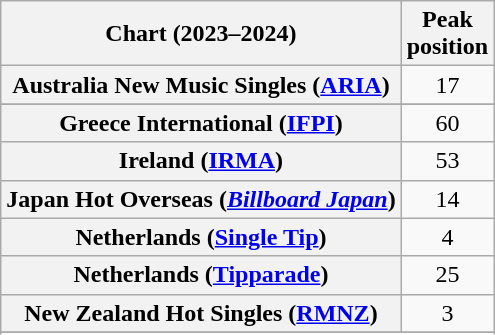<table class="wikitable sortable plainrowheaders" style="text-align:center">
<tr>
<th scope="col">Chart (2023–2024)</th>
<th scope="col">Peak<br>position</th>
</tr>
<tr>
<th scope="row">Australia New Music Singles (<a href='#'>ARIA</a>)</th>
<td>17</td>
</tr>
<tr>
</tr>
<tr>
</tr>
<tr>
<th scope="row">Greece International (<a href='#'>IFPI</a>)</th>
<td>60</td>
</tr>
<tr>
<th scope="row">Ireland (<a href='#'>IRMA</a>)</th>
<td>53</td>
</tr>
<tr>
<th scope="row">Japan Hot Overseas (<em><a href='#'>Billboard Japan</a></em>)</th>
<td>14</td>
</tr>
<tr>
<th scope="row">Netherlands (<a href='#'>Single Tip</a>)</th>
<td>4</td>
</tr>
<tr>
<th scope="row">Netherlands (<a href='#'>Tipparade</a>)</th>
<td>25</td>
</tr>
<tr>
<th scope="row">New Zealand Hot Singles (<a href='#'>RMNZ</a>)</th>
<td>3</td>
</tr>
<tr>
</tr>
<tr>
</tr>
<tr>
</tr>
<tr>
</tr>
<tr>
</tr>
<tr>
</tr>
</table>
